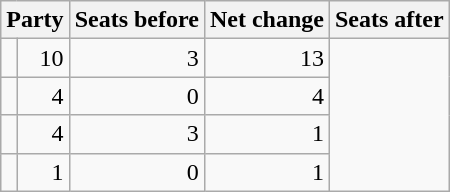<table class=wikitable style="text-align:right">
<tr>
<th colspan="2">Party</th>
<th>Seats before</th>
<th>Net change</th>
<th>Seats after</th>
</tr>
<tr>
<td></td>
<td>10</td>
<td> 3</td>
<td>13</td>
</tr>
<tr>
<td></td>
<td>4</td>
<td> 0</td>
<td>4</td>
</tr>
<tr>
<td></td>
<td>4</td>
<td> 3</td>
<td>1</td>
</tr>
<tr>
<td></td>
<td>1</td>
<td> 0</td>
<td>1</td>
</tr>
</table>
